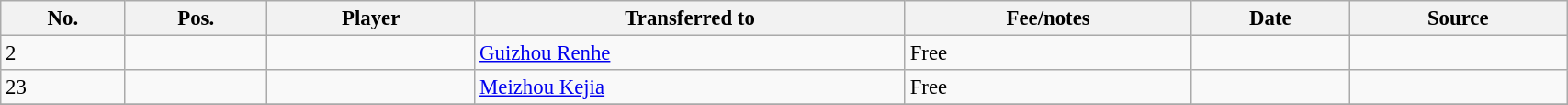<table class="wikitable sortable" style="width:90%; text-align:center; font-size:95%; text-align:left;">
<tr>
<th>No.</th>
<th>Pos.</th>
<th>Player</th>
<th>Transferred to</th>
<th>Fee/notes</th>
<th>Date</th>
<th>Source</th>
</tr>
<tr>
<td>2</td>
<td align=center></td>
<td></td>
<td> <a href='#'>Guizhou Renhe</a></td>
<td>Free</td>
<td></td>
<td></td>
</tr>
<tr>
<td>23</td>
<td align=center></td>
<td></td>
<td> <a href='#'>Meizhou Kejia</a></td>
<td>Free</td>
<td></td>
<td></td>
</tr>
<tr>
</tr>
</table>
